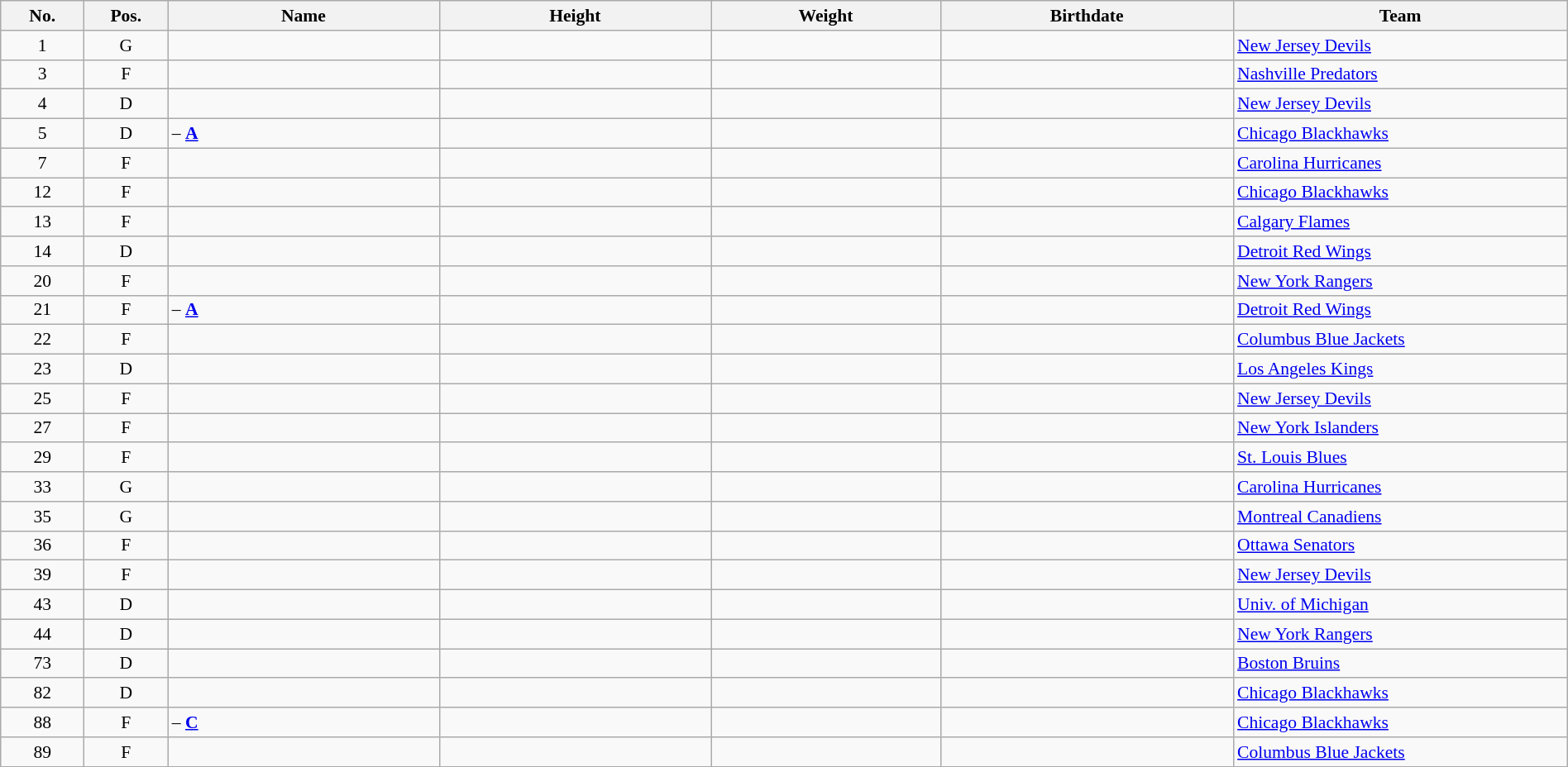<table width="100%" class="wikitable sortable" style="font-size: 90%; text-align: center;">
<tr>
<th style="width:  4%;">No.</th>
<th style="width:  4%;">Pos.</th>
<th style="width: 13%;">Name</th>
<th style="width: 13%;">Height</th>
<th style="width: 11%;">Weight</th>
<th style="width: 14%;">Birthdate</th>
<th style="width: 16%;">Team</th>
</tr>
<tr>
<td>1</td>
<td>G</td>
<td align=left></td>
<td></td>
<td></td>
<td></td>
<td style="text-align:left;"> <a href='#'>New Jersey Devils</a></td>
</tr>
<tr>
<td>3</td>
<td>F</td>
<td align=left></td>
<td></td>
<td></td>
<td></td>
<td style="text-align:left;"> <a href='#'>Nashville Predators</a></td>
</tr>
<tr>
<td>4</td>
<td>D</td>
<td align=left></td>
<td></td>
<td></td>
<td></td>
<td style="text-align:left;"> <a href='#'>New Jersey Devils</a></td>
</tr>
<tr>
<td>5</td>
<td>D</td>
<td align=left> – <strong><a href='#'>A</a></strong></td>
<td></td>
<td></td>
<td></td>
<td style="text-align:left;"> <a href='#'>Chicago Blackhawks</a></td>
</tr>
<tr>
<td>7</td>
<td>F</td>
<td align=left></td>
<td></td>
<td></td>
<td></td>
<td style="text-align:left;"> <a href='#'>Carolina Hurricanes</a></td>
</tr>
<tr>
<td>12</td>
<td>F</td>
<td align=left></td>
<td></td>
<td></td>
<td></td>
<td style="text-align:left;"> <a href='#'>Chicago Blackhawks</a></td>
</tr>
<tr>
<td>13</td>
<td>F</td>
<td align=left></td>
<td></td>
<td></td>
<td></td>
<td style="text-align:left;"> <a href='#'>Calgary Flames</a></td>
</tr>
<tr>
<td>14</td>
<td>D</td>
<td align=left></td>
<td></td>
<td></td>
<td></td>
<td style="text-align:left;"> <a href='#'>Detroit Red Wings</a></td>
</tr>
<tr>
<td>20</td>
<td>F</td>
<td align=left></td>
<td></td>
<td></td>
<td></td>
<td style="text-align:left;"> <a href='#'>New York Rangers</a></td>
</tr>
<tr>
<td>21</td>
<td>F</td>
<td align=left> – <strong><a href='#'>A</a></strong></td>
<td></td>
<td></td>
<td></td>
<td style="text-align:left;"> <a href='#'>Detroit Red Wings</a></td>
</tr>
<tr>
<td>22</td>
<td>F</td>
<td align=left></td>
<td></td>
<td></td>
<td></td>
<td style="text-align:left;"> <a href='#'>Columbus Blue Jackets</a></td>
</tr>
<tr>
<td>23</td>
<td>D</td>
<td align=left></td>
<td></td>
<td></td>
<td></td>
<td style="text-align:left;"> <a href='#'>Los Angeles Kings</a></td>
</tr>
<tr>
<td>25</td>
<td>F</td>
<td align=left></td>
<td></td>
<td></td>
<td></td>
<td style="text-align:left;"> <a href='#'>New Jersey Devils</a></td>
</tr>
<tr>
<td>27</td>
<td>F</td>
<td align=left></td>
<td></td>
<td></td>
<td></td>
<td style="text-align:left;"> <a href='#'>New York Islanders</a></td>
</tr>
<tr>
<td>29</td>
<td>F</td>
<td align=left></td>
<td></td>
<td></td>
<td></td>
<td style="text-align:left;"> <a href='#'>St. Louis Blues</a></td>
</tr>
<tr>
<td>33</td>
<td>G</td>
<td align=left></td>
<td></td>
<td></td>
<td></td>
<td style="text-align:left;"> <a href='#'>Carolina Hurricanes</a></td>
</tr>
<tr>
<td>35</td>
<td>G</td>
<td align=left></td>
<td></td>
<td></td>
<td></td>
<td style="text-align:left;"> <a href='#'>Montreal Canadiens</a></td>
</tr>
<tr>
<td>36</td>
<td>F</td>
<td align=left></td>
<td></td>
<td></td>
<td></td>
<td style="text-align:left;"> <a href='#'>Ottawa Senators</a></td>
</tr>
<tr>
<td>39</td>
<td>F</td>
<td align=left></td>
<td></td>
<td></td>
<td></td>
<td style="text-align:left;"> <a href='#'>New Jersey Devils</a></td>
</tr>
<tr>
<td>43</td>
<td>D</td>
<td align=left></td>
<td></td>
<td></td>
<td></td>
<td style="text-align:left;"> <a href='#'>Univ. of Michigan</a></td>
</tr>
<tr>
<td>44</td>
<td>D</td>
<td align=left></td>
<td></td>
<td></td>
<td></td>
<td style="text-align:left;"> <a href='#'>New York Rangers</a></td>
</tr>
<tr>
<td>73</td>
<td>D</td>
<td align=left></td>
<td></td>
<td></td>
<td></td>
<td style="text-align:left;"> <a href='#'>Boston Bruins</a></td>
</tr>
<tr>
<td>82</td>
<td>D</td>
<td align=left></td>
<td></td>
<td></td>
<td></td>
<td style="text-align:left;"> <a href='#'>Chicago Blackhawks</a></td>
</tr>
<tr>
<td>88</td>
<td>F</td>
<td align=left> – <strong><a href='#'>C</a></strong></td>
<td></td>
<td></td>
<td></td>
<td style="text-align:left;"> <a href='#'>Chicago Blackhawks</a></td>
</tr>
<tr>
<td>89</td>
<td>F</td>
<td align=left></td>
<td></td>
<td></td>
<td></td>
<td style="text-align:left;"> <a href='#'>Columbus Blue Jackets</a></td>
</tr>
</table>
